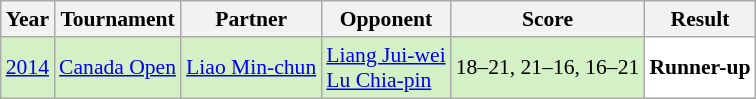<table class="sortable wikitable" style="font-size: 90%;">
<tr>
<th>Year</th>
<th>Tournament</th>
<th>Partner</th>
<th>Opponent</th>
<th>Score</th>
<th>Result</th>
</tr>
<tr style="background:#D4F1C5">
<td align="center"><a href='#'>2014</a></td>
<td align="left"><a href='#'>Canada Open</a></td>
<td align="left"> <a href='#'>Liao Min-chun</a></td>
<td align="left"> <a href='#'>Liang Jui-wei</a> <br>  <a href='#'>Lu Chia-pin</a></td>
<td align="left">18–21, 21–16, 16–21</td>
<td style="text-align:left; background:white"> <strong>Runner-up</strong></td>
</tr>
</table>
